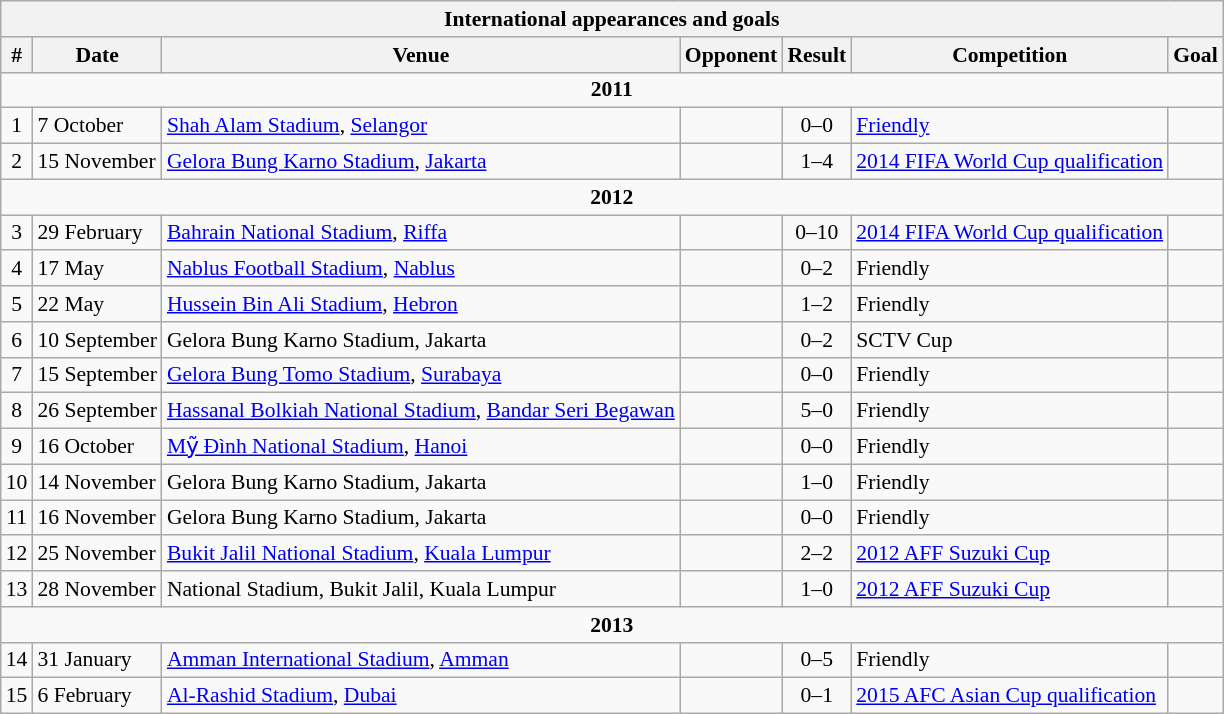<table class="wikitable collapsed" style="font-size:90%">
<tr>
<th colspan="7"><strong>International appearances and goals</strong></th>
</tr>
<tr>
<th>#</th>
<th>Date</th>
<th>Venue</th>
<th>Opponent</th>
<th>Result</th>
<th>Competition</th>
<th>Goal</th>
</tr>
<tr>
<td colspan=7 align=center><strong>2011</strong></td>
</tr>
<tr>
<td align=center>1</td>
<td>7 October</td>
<td><a href='#'>Shah Alam Stadium</a>, <a href='#'>Selangor</a></td>
<td></td>
<td align=center>0–0</td>
<td><a href='#'>Friendly</a></td>
<td></td>
</tr>
<tr>
<td align=center>2</td>
<td>15 November</td>
<td><a href='#'>Gelora Bung Karno Stadium</a>, <a href='#'>Jakarta</a></td>
<td></td>
<td align=center>1–4</td>
<td><a href='#'>2014 FIFA World Cup qualification</a></td>
<td></td>
</tr>
<tr>
<td colspan=7 align=center><strong>2012</strong></td>
</tr>
<tr>
<td align=center>3</td>
<td>29 February</td>
<td><a href='#'>Bahrain National Stadium</a>, <a href='#'>Riffa</a></td>
<td></td>
<td align=center>0–10</td>
<td><a href='#'>2014 FIFA World Cup qualification</a></td>
<td></td>
</tr>
<tr>
<td align="center">4</td>
<td>17 May</td>
<td><a href='#'>Nablus Football Stadium</a>, <a href='#'>Nablus</a></td>
<td></td>
<td align="center">0–2</td>
<td>Friendly</td>
<td></td>
</tr>
<tr>
<td align="center">5</td>
<td>22 May</td>
<td><a href='#'>Hussein Bin Ali Stadium</a>, <a href='#'>Hebron</a></td>
<td></td>
<td align="center">1–2</td>
<td>Friendly</td>
<td></td>
</tr>
<tr>
<td align="center">6</td>
<td>10 September</td>
<td>Gelora Bung Karno Stadium, Jakarta</td>
<td></td>
<td align="center">0–2</td>
<td>SCTV Cup</td>
<td></td>
</tr>
<tr>
<td align="center">7</td>
<td>15 September</td>
<td><a href='#'>Gelora Bung Tomo Stadium</a>, <a href='#'>Surabaya</a></td>
<td></td>
<td align="center">0–0</td>
<td>Friendly</td>
<td></td>
</tr>
<tr>
<td align="center">8</td>
<td>26 September</td>
<td><a href='#'>Hassanal Bolkiah National Stadium</a>, <a href='#'>Bandar Seri Begawan</a></td>
<td></td>
<td align="center">5–0</td>
<td>Friendly</td>
<td></td>
</tr>
<tr>
<td align="center">9</td>
<td>16 October</td>
<td><a href='#'>Mỹ Đình National Stadium</a>, <a href='#'>Hanoi</a></td>
<td></td>
<td align="center">0–0</td>
<td>Friendly</td>
<td></td>
</tr>
<tr>
<td align="center">10</td>
<td>14 November</td>
<td>Gelora Bung Karno Stadium, Jakarta</td>
<td></td>
<td align="center">1–0</td>
<td>Friendly</td>
<td></td>
</tr>
<tr>
<td align="center">11</td>
<td>16 November</td>
<td>Gelora Bung Karno Stadium, Jakarta</td>
<td></td>
<td align="center">0–0</td>
<td>Friendly</td>
<td></td>
</tr>
<tr>
<td align="center">12</td>
<td>25 November</td>
<td><a href='#'>Bukit Jalil National Stadium</a>, <a href='#'>Kuala Lumpur</a></td>
<td></td>
<td align="center">2–2</td>
<td><a href='#'>2012 AFF Suzuki Cup</a></td>
<td></td>
</tr>
<tr>
<td align="center">13</td>
<td>28 November</td>
<td>National Stadium, Bukit Jalil, Kuala Lumpur</td>
<td></td>
<td align="center">1–0</td>
<td><a href='#'>2012 AFF Suzuki Cup</a></td>
<td></td>
</tr>
<tr>
<td colspan=7 align=center><strong>2013</strong></td>
</tr>
<tr>
<td align=center>14</td>
<td>31 January</td>
<td><a href='#'>Amman International Stadium</a>, <a href='#'>Amman</a></td>
<td></td>
<td align=center>0–5</td>
<td>Friendly</td>
<td></td>
</tr>
<tr>
<td align=center>15</td>
<td>6 February</td>
<td><a href='#'>Al-Rashid Stadium</a>, <a href='#'>Dubai</a></td>
<td></td>
<td align=center>0–1</td>
<td><a href='#'>2015 AFC Asian Cup qualification</a></td>
<td></td>
</tr>
</table>
